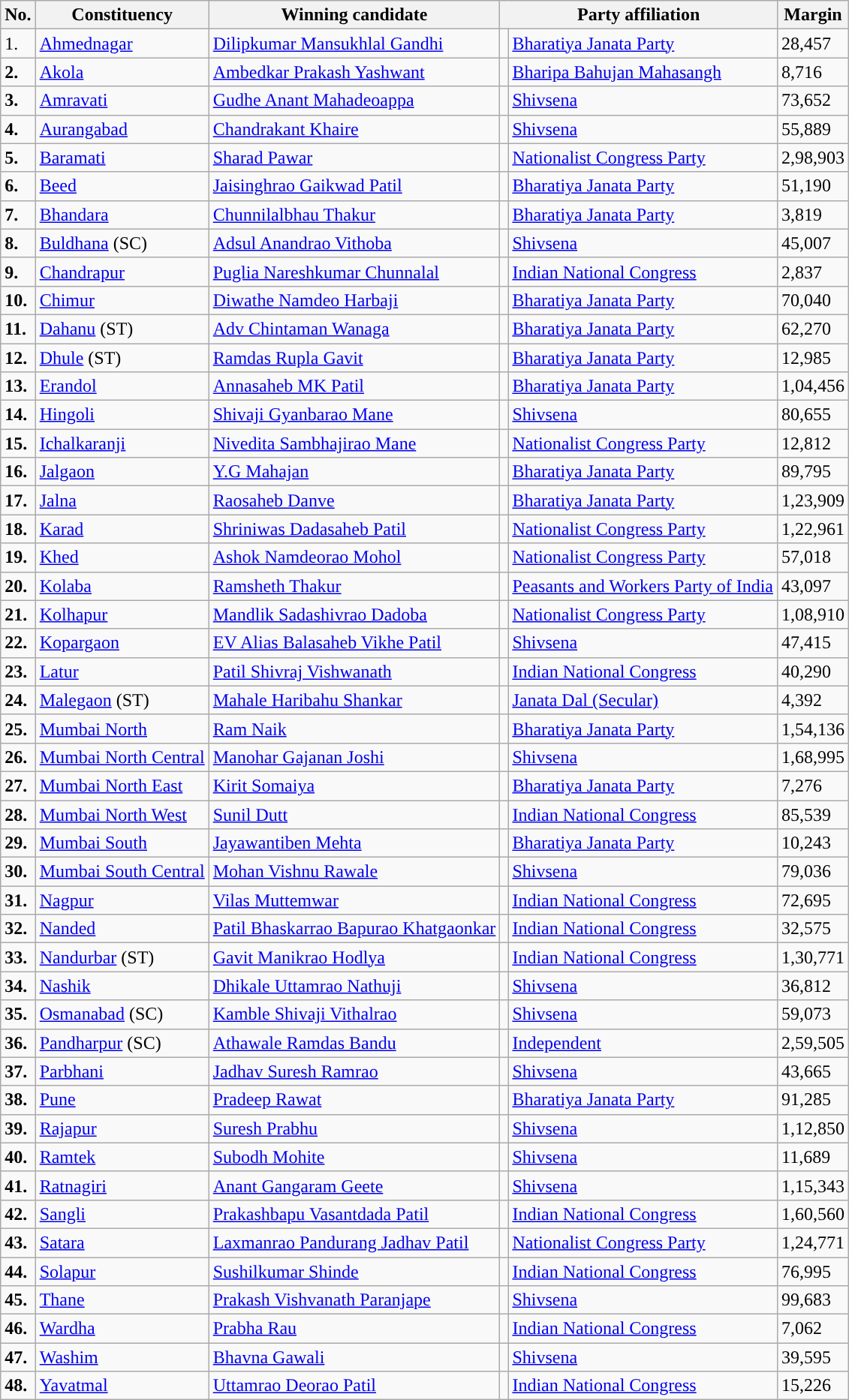<table class="wikitable sortable">
<tr>
<th>No.</th>
<th>Constituency</th>
<th>Winning candidate</th>
<th colspan="2">Party affiliation</th>
<th>Margin</th>
</tr>
<tr>
<td>1.</td>
<td><a href='#'>Ahmednagar</a></td>
<td><a href='#'>Dilipkumar Mansukhlal Gandhi</a></td>
<td style="background-color: "></td>
<td><a href='#'>Bharatiya Janata Party</a></td>
<td>28,457</td>
</tr>
<tr>
<td><strong>2.</strong></td>
<td><a href='#'>Akola</a></td>
<td><a href='#'>Ambedkar Prakash Yashwant</a></td>
<td style="background-color: "></td>
<td><a href='#'>Bharipa Bahujan Mahasangh</a></td>
<td>8,716</td>
</tr>
<tr>
<td><strong>3.</strong></td>
<td><a href='#'>Amravati</a></td>
<td><a href='#'>Gudhe Anant Mahadeoappa</a></td>
<td style="background-color: "></td>
<td><a href='#'>Shivsena</a></td>
<td>73,652</td>
</tr>
<tr>
<td><strong>4.</strong></td>
<td><a href='#'>Aurangabad</a></td>
<td><a href='#'>Chandrakant Khaire</a></td>
<td style="background-color: "></td>
<td><a href='#'>Shivsena</a></td>
<td>55,889</td>
</tr>
<tr>
<td><strong>5.</strong></td>
<td><a href='#'>Baramati</a></td>
<td><a href='#'>Sharad Pawar</a></td>
<td style="background-color: "></td>
<td><a href='#'>Nationalist Congress Party</a></td>
<td>2,98,903</td>
</tr>
<tr>
<td><strong>6.</strong></td>
<td><a href='#'>Beed</a></td>
<td><a href='#'>Jaisinghrao Gaikwad Patil</a></td>
<td style="background-color: "></td>
<td><a href='#'>Bharatiya Janata Party</a></td>
<td>51,190</td>
</tr>
<tr>
<td><strong>7.</strong></td>
<td><a href='#'>Bhandara</a></td>
<td><a href='#'>Chunnilalbhau Thakur</a></td>
<td style="background-color: "></td>
<td><a href='#'>Bharatiya Janata Party</a></td>
<td>3,819</td>
</tr>
<tr>
<td><strong>8.</strong></td>
<td><a href='#'>Buldhana</a> (SC)</td>
<td><a href='#'>Adsul Anandrao Vithoba</a></td>
<td style="background-color: "></td>
<td><a href='#'>Shivsena</a></td>
<td>45,007</td>
</tr>
<tr>
<td><strong>9.</strong></td>
<td><a href='#'>Chandrapur</a></td>
<td><a href='#'>Puglia Nareshkumar Chunnalal</a></td>
<td style="background-color: "></td>
<td><a href='#'>Indian National Congress</a></td>
<td>2,837</td>
</tr>
<tr>
<td><strong>10.</strong></td>
<td><a href='#'>Chimur</a></td>
<td><a href='#'>Diwathe Namdeo Harbaji</a></td>
<td style="background-color: "></td>
<td><a href='#'>Bharatiya Janata Party</a></td>
<td>70,040</td>
</tr>
<tr>
<td><strong>11.</strong></td>
<td><a href='#'>Dahanu</a> (ST)</td>
<td><a href='#'>Adv Chintaman Wanaga</a></td>
<td style="background-color: "></td>
<td><a href='#'>Bharatiya Janata Party</a></td>
<td>62,270</td>
</tr>
<tr>
<td><strong>12.</strong></td>
<td><a href='#'>Dhule</a> (ST)</td>
<td><a href='#'>Ramdas Rupla Gavit</a></td>
<td style="background-color: "></td>
<td><a href='#'>Bharatiya Janata Party</a></td>
<td>12,985</td>
</tr>
<tr>
<td><strong>13.</strong></td>
<td><a href='#'>Erandol</a></td>
<td><a href='#'>Annasaheb MK Patil</a></td>
<td style="background-color: "></td>
<td><a href='#'>Bharatiya Janata Party</a></td>
<td>1,04,456</td>
</tr>
<tr>
<td><strong>14.</strong></td>
<td><a href='#'>Hingoli</a></td>
<td><a href='#'>Shivaji Gyanbarao Mane</a></td>
<td style="background-color: "></td>
<td><a href='#'>Shivsena</a></td>
<td>80,655</td>
</tr>
<tr>
<td><strong>15.</strong></td>
<td><a href='#'>Ichalkaranji</a></td>
<td><a href='#'>Nivedita Sambhajirao Mane</a></td>
<td style="background-color: "></td>
<td><a href='#'>Nationalist Congress Party</a></td>
<td>12,812</td>
</tr>
<tr>
<td><strong>16.</strong></td>
<td><a href='#'>Jalgaon</a></td>
<td><a href='#'>Y.G Mahajan</a></td>
<td style="background-color: "></td>
<td><a href='#'>Bharatiya Janata Party</a></td>
<td>89,795</td>
</tr>
<tr>
<td><strong>17.</strong></td>
<td><a href='#'>Jalna</a></td>
<td><a href='#'>Raosaheb Danve</a></td>
<td style="background-color: "></td>
<td><a href='#'>Bharatiya Janata Party</a></td>
<td>1,23,909</td>
</tr>
<tr>
<td><strong>18.</strong></td>
<td><a href='#'>Karad</a></td>
<td><a href='#'>Shriniwas Dadasaheb Patil</a></td>
<td style="background-color: "></td>
<td><a href='#'>Nationalist Congress Party</a></td>
<td>1,22,961</td>
</tr>
<tr>
<td><strong>19.</strong></td>
<td><a href='#'>Khed</a></td>
<td><a href='#'>Ashok Namdeorao Mohol</a></td>
<td style="background-color: "></td>
<td><a href='#'>Nationalist Congress Party</a></td>
<td>57,018</td>
</tr>
<tr>
<td><strong>20.</strong></td>
<td><a href='#'>Kolaba</a></td>
<td><a href='#'>Ramsheth Thakur</a></td>
<td style="background-color: "></td>
<td><a href='#'>Peasants and Workers Party of India</a></td>
<td>43,097</td>
</tr>
<tr>
<td><strong>21.</strong></td>
<td><a href='#'>Kolhapur</a></td>
<td><a href='#'>Mandlik Sadashivrao Dadoba</a></td>
<td style="background-color: "></td>
<td><a href='#'>Nationalist Congress Party</a></td>
<td>1,08,910</td>
</tr>
<tr>
<td><strong>22.</strong></td>
<td><a href='#'>Kopargaon</a></td>
<td><a href='#'>EV Alias Balasaheb Vikhe Patil</a></td>
<td style="background-color: "></td>
<td><a href='#'>Shivsena</a></td>
<td>47,415</td>
</tr>
<tr>
<td><strong>23.</strong></td>
<td><a href='#'>Latur</a></td>
<td><a href='#'>Patil Shivraj Vishwanath</a></td>
<td style="background-color: "></td>
<td><a href='#'>Indian National Congress</a></td>
<td>40,290</td>
</tr>
<tr>
<td><strong>24.</strong></td>
<td><a href='#'>Malegaon</a> (ST)</td>
<td><a href='#'>Mahale Haribahu Shankar</a></td>
<td style="background-color: "></td>
<td><a href='#'>Janata Dal (Secular)</a></td>
<td>4,392</td>
</tr>
<tr>
<td><strong>25.</strong></td>
<td><a href='#'>Mumbai North</a></td>
<td><a href='#'>Ram Naik</a></td>
<td style="background-color: "></td>
<td><a href='#'>Bharatiya Janata Party</a></td>
<td>1,54,136</td>
</tr>
<tr>
<td><strong>26.</strong></td>
<td><a href='#'>Mumbai North Central</a></td>
<td><a href='#'>Manohar Gajanan Joshi</a></td>
<td style="background-color: "></td>
<td><a href='#'>Shivsena</a></td>
<td>1,68,995</td>
</tr>
<tr>
<td><strong>27.</strong></td>
<td><a href='#'>Mumbai North East</a></td>
<td><a href='#'>Kirit Somaiya</a></td>
<td style="background-color: "></td>
<td><a href='#'>Bharatiya Janata Party</a></td>
<td>7,276</td>
</tr>
<tr>
<td><strong>28.</strong></td>
<td><a href='#'>Mumbai North West</a></td>
<td><a href='#'>Sunil Dutt</a></td>
<td style="background-color: "></td>
<td><a href='#'>Indian National Congress</a></td>
<td>85,539</td>
</tr>
<tr>
<td><strong>29.</strong></td>
<td><a href='#'>Mumbai South</a></td>
<td><a href='#'>Jayawantiben Mehta</a></td>
<td style="background-color: "></td>
<td><a href='#'>Bharatiya Janata Party</a></td>
<td>10,243</td>
</tr>
<tr>
<td><strong>30.</strong></td>
<td><a href='#'>Mumbai South Central</a></td>
<td><a href='#'>Mohan Vishnu Rawale</a></td>
<td style="background-color: "></td>
<td><a href='#'>Shivsena</a></td>
<td>79,036</td>
</tr>
<tr>
<td><strong>31.</strong></td>
<td><a href='#'>Nagpur</a></td>
<td><a href='#'>Vilas Muttemwar</a></td>
<td style="background-color: "></td>
<td><a href='#'>Indian National Congress</a></td>
<td>72,695</td>
</tr>
<tr>
<td><strong>32.</strong></td>
<td><a href='#'>Nanded</a></td>
<td><a href='#'>Patil Bhaskarrao Bapurao Khatgaonkar</a></td>
<td style="background-color: "></td>
<td><a href='#'>Indian National Congress</a></td>
<td>32,575</td>
</tr>
<tr>
<td><strong>33.</strong></td>
<td><a href='#'>Nandurbar</a> (ST)</td>
<td><a href='#'>Gavit Manikrao Hodlya</a></td>
<td style="background-color: "></td>
<td><a href='#'>Indian National Congress</a></td>
<td>1,30,771</td>
</tr>
<tr>
<td><strong>34.</strong></td>
<td><a href='#'>Nashik</a></td>
<td><a href='#'>Dhikale Uttamrao Nathuji</a></td>
<td style="background-color: "></td>
<td><a href='#'>Shivsena</a></td>
<td>36,812</td>
</tr>
<tr>
<td><strong>35.</strong></td>
<td><a href='#'>Osmanabad</a> (SC)</td>
<td><a href='#'>Kamble Shivaji Vithalrao</a></td>
<td style="background-color: "></td>
<td><a href='#'>Shivsena</a></td>
<td>59,073</td>
</tr>
<tr>
<td><strong>36.</strong></td>
<td><a href='#'>Pandharpur</a> (SC)</td>
<td><a href='#'>Athawale Ramdas Bandu</a></td>
<td style="background-color: "></td>
<td><a href='#'>Independent</a></td>
<td>2,59,505</td>
</tr>
<tr>
<td><strong>37.</strong></td>
<td><a href='#'>Parbhani</a></td>
<td><a href='#'>Jadhav Suresh Ramrao</a></td>
<td style="background-color: "></td>
<td><a href='#'>Shivsena</a></td>
<td>43,665</td>
</tr>
<tr>
<td><strong>38.</strong></td>
<td><a href='#'>Pune</a></td>
<td><a href='#'>Pradeep Rawat</a></td>
<td style="background-color: "></td>
<td><a href='#'>Bharatiya Janata Party</a></td>
<td>91,285</td>
</tr>
<tr>
<td><strong>39.</strong></td>
<td><a href='#'>Rajapur</a></td>
<td><a href='#'>Suresh Prabhu</a></td>
<td style="background-color: "></td>
<td><a href='#'>Shivsena</a></td>
<td>1,12,850</td>
</tr>
<tr>
<td><strong>40.</strong></td>
<td><a href='#'>Ramtek</a></td>
<td><a href='#'>Subodh Mohite</a></td>
<td style="background-color: "></td>
<td><a href='#'>Shivsena</a></td>
<td>11,689</td>
</tr>
<tr>
<td><strong>41.</strong></td>
<td><a href='#'>Ratnagiri</a></td>
<td><a href='#'>Anant Gangaram Geete</a></td>
<td style="background-color: "></td>
<td><a href='#'>Shivsena</a></td>
<td>1,15,343</td>
</tr>
<tr>
<td><strong>42.</strong></td>
<td><a href='#'>Sangli</a></td>
<td><a href='#'>Prakashbapu Vasantdada Patil</a></td>
<td style="background-color: "></td>
<td><a href='#'>Indian National Congress</a></td>
<td>1,60,560</td>
</tr>
<tr>
<td><strong>43.</strong></td>
<td><a href='#'>Satara</a></td>
<td><a href='#'>Laxmanrao Pandurang Jadhav Patil</a></td>
<td style="background-color: "></td>
<td><a href='#'>Nationalist Congress Party</a></td>
<td>1,24,771</td>
</tr>
<tr>
<td><strong>44.</strong></td>
<td><a href='#'>Solapur</a></td>
<td><a href='#'>Sushilkumar Shinde</a></td>
<td style="background-color: "></td>
<td><a href='#'>Indian National Congress</a></td>
<td>76,995</td>
</tr>
<tr>
<td><strong>45.</strong></td>
<td><a href='#'>Thane</a></td>
<td><a href='#'>Prakash Vishvanath Paranjape</a></td>
<td style="background-color: "></td>
<td><a href='#'>Shivsena</a></td>
<td>99,683</td>
</tr>
<tr>
<td><strong>46.</strong></td>
<td><a href='#'>Wardha</a></td>
<td><a href='#'>Prabha Rau</a></td>
<td style="background-color: "></td>
<td><a href='#'>Indian National Congress</a></td>
<td>7,062</td>
</tr>
<tr>
<td><strong>47.</strong></td>
<td><a href='#'>Washim</a></td>
<td><a href='#'>Bhavna Gawali</a></td>
<td style="background-color: "></td>
<td><a href='#'>Shivsena</a></td>
<td>39,595</td>
</tr>
<tr>
<td><strong>48.</strong></td>
<td><a href='#'>Yavatmal</a></td>
<td><a href='#'>Uttamrao Deorao Patil</a></td>
<td style="background-color: "></td>
<td><a href='#'>Indian National Congress</a></td>
<td>15,226</td>
</tr>
</table>
